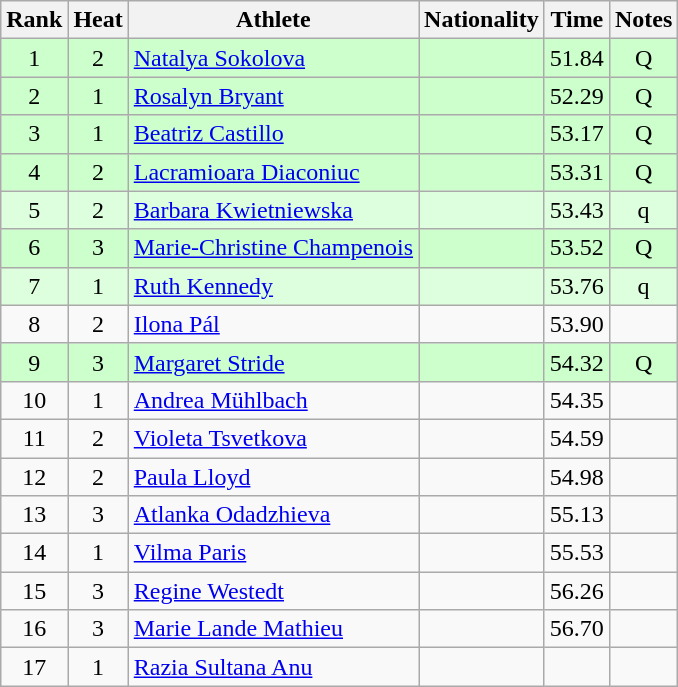<table class="wikitable sortable" style="text-align:center">
<tr>
<th>Rank</th>
<th>Heat</th>
<th>Athlete</th>
<th>Nationality</th>
<th>Time</th>
<th>Notes</th>
</tr>
<tr bgcolor=ccffcc>
<td>1</td>
<td>2</td>
<td align=left><a href='#'>Natalya Sokolova</a></td>
<td align=left></td>
<td>51.84</td>
<td>Q</td>
</tr>
<tr bgcolor=ccffcc>
<td>2</td>
<td>1</td>
<td align=left><a href='#'>Rosalyn Bryant</a></td>
<td align=left></td>
<td>52.29</td>
<td>Q</td>
</tr>
<tr bgcolor=ccffcc>
<td>3</td>
<td>1</td>
<td align=left><a href='#'>Beatriz Castillo</a></td>
<td align=left></td>
<td>53.17</td>
<td>Q</td>
</tr>
<tr bgcolor=ccffcc>
<td>4</td>
<td>2</td>
<td align=left><a href='#'>Lacramioara Diaconiuc</a></td>
<td align=left></td>
<td>53.31</td>
<td>Q</td>
</tr>
<tr bgcolor=ddffdd>
<td>5</td>
<td>2</td>
<td align=left><a href='#'>Barbara Kwietniewska</a></td>
<td align=left></td>
<td>53.43</td>
<td>q</td>
</tr>
<tr bgcolor=ccffcc>
<td>6</td>
<td>3</td>
<td align=left><a href='#'>Marie-Christine Champenois</a></td>
<td align=left></td>
<td>53.52</td>
<td>Q</td>
</tr>
<tr bgcolor=ddffdd>
<td>7</td>
<td>1</td>
<td align=left><a href='#'>Ruth Kennedy</a></td>
<td align=left></td>
<td>53.76</td>
<td>q</td>
</tr>
<tr>
<td>8</td>
<td>2</td>
<td align=left><a href='#'>Ilona Pál</a></td>
<td align=left></td>
<td>53.90</td>
<td></td>
</tr>
<tr bgcolor=ccffcc>
<td>9</td>
<td>3</td>
<td align=left><a href='#'>Margaret Stride</a></td>
<td align=left></td>
<td>54.32</td>
<td>Q</td>
</tr>
<tr>
<td>10</td>
<td>1</td>
<td align=left><a href='#'>Andrea Mühlbach</a></td>
<td align=left></td>
<td>54.35</td>
<td></td>
</tr>
<tr>
<td>11</td>
<td>2</td>
<td align=left><a href='#'>Violeta Tsvetkova</a></td>
<td align=left></td>
<td>54.59</td>
<td></td>
</tr>
<tr>
<td>12</td>
<td>2</td>
<td align=left><a href='#'>Paula Lloyd</a></td>
<td align=left></td>
<td>54.98</td>
<td></td>
</tr>
<tr>
<td>13</td>
<td>3</td>
<td align=left><a href='#'>Atlanka Odadzhieva</a></td>
<td align=left></td>
<td>55.13</td>
<td></td>
</tr>
<tr>
<td>14</td>
<td>1</td>
<td align=left><a href='#'>Vilma Paris</a></td>
<td align=left></td>
<td>55.53</td>
<td></td>
</tr>
<tr>
<td>15</td>
<td>3</td>
<td align=left><a href='#'>Regine Westedt</a></td>
<td align=left></td>
<td>56.26</td>
<td></td>
</tr>
<tr>
<td>16</td>
<td>3</td>
<td align=left><a href='#'>Marie Lande Mathieu</a></td>
<td align=left></td>
<td>56.70</td>
<td></td>
</tr>
<tr>
<td>17</td>
<td>1</td>
<td align=left><a href='#'>Razia Sultana Anu</a></td>
<td align=left></td>
<td></td>
<td></td>
</tr>
</table>
